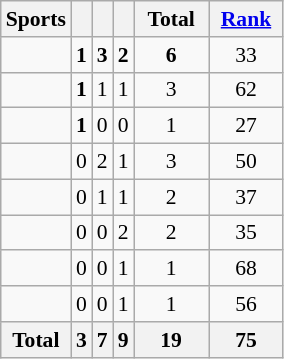<table class="wikitable" style="text-align:center; font-size:90%">
<tr>
<th>Sports</th>
<th width:3em; font-weight:bold;"></th>
<th width:3em; font-weight:bold;"></th>
<th width:3em; font-weight:bold;"></th>
<th style="width:3em; font-weight:bold;">Total</th>
<th style="width:3em; font-weight:bold;"><a href='#'>Rank</a></th>
</tr>
<tr>
<td align=left></td>
<td><strong>1</strong></td>
<td><strong>3</strong></td>
<td><strong>2</strong></td>
<td><strong>6</strong></td>
<td>33</td>
</tr>
<tr>
<td align=left></td>
<td><strong>1</strong></td>
<td>1</td>
<td>1</td>
<td>3</td>
<td>62</td>
</tr>
<tr>
<td align=left></td>
<td><strong>1</strong></td>
<td>0</td>
<td>0</td>
<td>1</td>
<td>27</td>
</tr>
<tr>
<td align=left></td>
<td>0</td>
<td>2</td>
<td>1</td>
<td>3</td>
<td>50</td>
</tr>
<tr>
<td align=left></td>
<td>0</td>
<td>1</td>
<td>1</td>
<td>2</td>
<td>37</td>
</tr>
<tr>
<td align=left></td>
<td>0</td>
<td>0</td>
<td>2</td>
<td>2</td>
<td>35</td>
</tr>
<tr>
<td align=left></td>
<td>0</td>
<td>0</td>
<td>1</td>
<td>1</td>
<td>68</td>
</tr>
<tr>
<td align=left></td>
<td>0</td>
<td>0</td>
<td>1</td>
<td>1</td>
<td>56</td>
</tr>
<tr class="sortbottom">
<th>Total</th>
<th>3</th>
<th>7</th>
<th>9</th>
<th>19</th>
<th bgcolor=ffdab9>75</th>
</tr>
</table>
